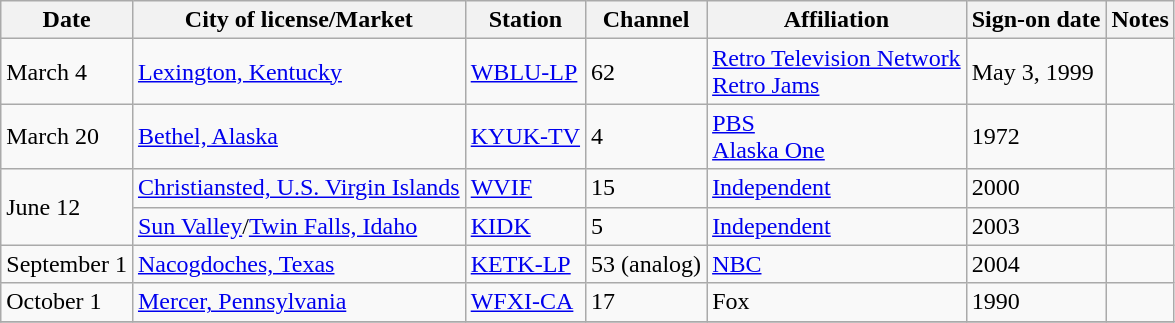<table class="wikitable sortable">
<tr>
<th>Date</th>
<th>City of license/Market</th>
<th>Station</th>
<th>Channel</th>
<th>Affiliation</th>
<th>Sign-on date</th>
<th>Notes</th>
</tr>
<tr>
<td>March 4</td>
<td><a href='#'>Lexington, Kentucky</a></td>
<td><a href='#'>WBLU-LP</a></td>
<td>62</td>
<td><a href='#'>Retro Television Network</a> <br> <a href='#'>Retro Jams</a></td>
<td>May 3, 1999</td>
<td></td>
</tr>
<tr>
<td>March 20</td>
<td><a href='#'>Bethel, Alaska</a></td>
<td><a href='#'>KYUK-TV</a></td>
<td>4</td>
<td><a href='#'>PBS</a> <br> <a href='#'>Alaska One</a></td>
<td>1972</td>
<td></td>
</tr>
<tr>
<td rowspan=2>June 12</td>
<td><a href='#'>Christiansted, U.S. Virgin Islands</a></td>
<td><a href='#'>WVIF</a></td>
<td>15</td>
<td><a href='#'>Independent</a></td>
<td>2000</td>
<td></td>
</tr>
<tr>
<td><a href='#'>Sun Valley</a>/<a href='#'>Twin Falls, Idaho</a></td>
<td><a href='#'>KIDK</a></td>
<td>5</td>
<td><a href='#'>Independent</a></td>
<td>2003</td>
<td></td>
</tr>
<tr>
<td>September 1</td>
<td><a href='#'>Nacogdoches, Texas</a></td>
<td><a href='#'>KETK-LP</a></td>
<td>53 (analog)</td>
<td><a href='#'>NBC</a></td>
<td>2004</td>
<td></td>
</tr>
<tr>
<td>October 1</td>
<td><a href='#'>Mercer, Pennsylvania</a></td>
<td><a href='#'>WFXI-CA</a></td>
<td>17</td>
<td>Fox</td>
<td>1990</td>
<td></td>
</tr>
<tr>
</tr>
</table>
